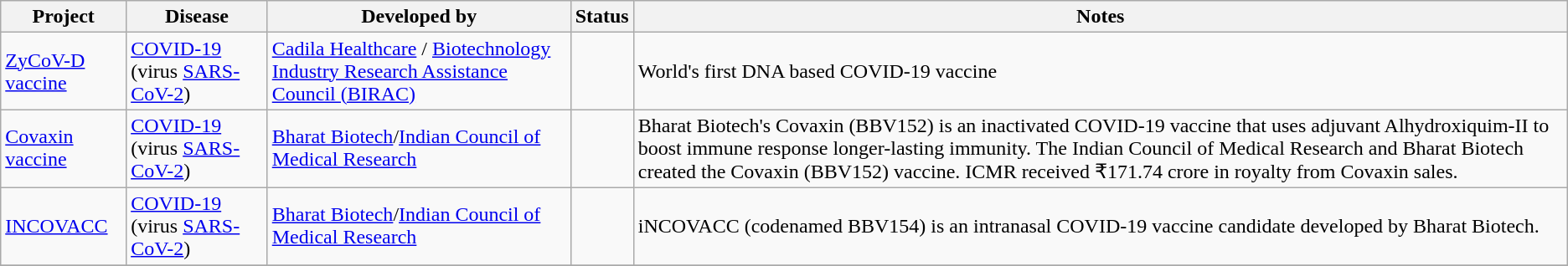<table class="wikitable sortable">
<tr>
<th>Project</th>
<th>Disease</th>
<th>Developed by</th>
<th>Status</th>
<th>Notes</th>
</tr>
<tr>
<td><a href='#'>ZyCoV-D vaccine</a></td>
<td><a href='#'>COVID-19</a> (virus <a href='#'>SARS-CoV-2</a>)</td>
<td><a href='#'>Cadila Healthcare</a> / <a href='#'>Biotechnology Industry Research Assistance Council (BIRAC)</a></td>
<td></td>
<td>World's first DNA based COVID-19 vaccine</td>
</tr>
<tr>
<td><a href='#'>Covaxin vaccine</a></td>
<td><a href='#'>COVID-19</a> (virus <a href='#'>SARS-CoV-2</a>)</td>
<td><a href='#'>Bharat Biotech</a>/<a href='#'>Indian Council of Medical Research</a></td>
<td></td>
<td>Bharat Biotech's Covaxin (BBV152) is an inactivated COVID-19 vaccine that uses adjuvant Alhydroxiquim-II to boost immune response longer-lasting immunity. The Indian Council of Medical Research and Bharat Biotech created the Covaxin (BBV152) vaccine. ICMR received ₹171.74 crore in royalty from Covaxin sales.</td>
</tr>
<tr>
<td><a href='#'>INCOVACC</a></td>
<td><a href='#'>COVID-19</a> (virus <a href='#'>SARS-CoV-2</a>)</td>
<td><a href='#'>Bharat Biotech</a>/<a href='#'>Indian Council of Medical Research</a></td>
<td></td>
<td>iNCOVACC (codenamed BBV154) is an intranasal COVID-19 vaccine candidate developed by Bharat Biotech.</td>
</tr>
<tr>
</tr>
</table>
